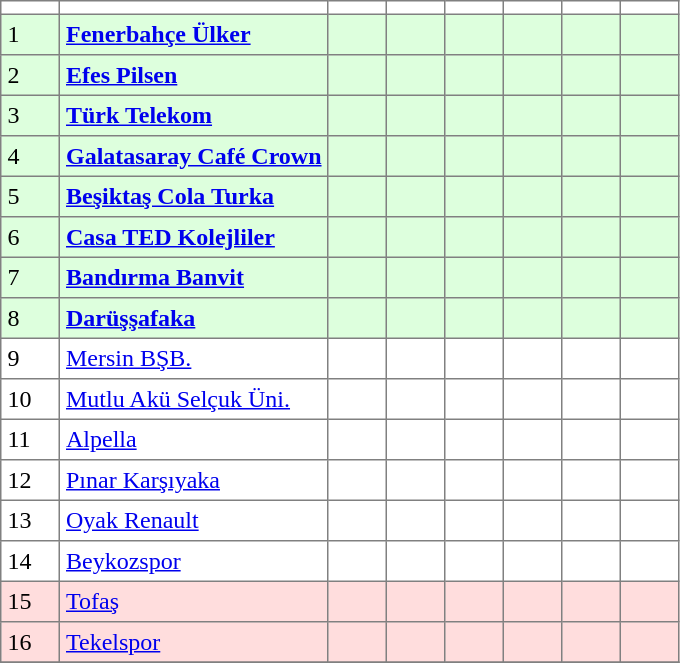<table class="toccolours" border="1" cellpadding="4" cellspacing="0" style="border-collapse: collapse; margin:0;">
<tr bgcolor=>
<th width=30></th>
<th></th>
<th width=30></th>
<th width=30></th>
<th width=30></th>
<th width=30></th>
<th width=30></th>
<th width=30></th>
</tr>
<tr bgcolor=#dfd>
<td>1</td>
<td><strong><a href='#'>Fenerbahçe Ülker</a></strong></td>
<td></td>
<td></td>
<td></td>
<td></td>
<td></td>
<td></td>
</tr>
<tr bgcolor=#dfd>
<td>2</td>
<td><strong><a href='#'>Efes Pilsen</a></strong></td>
<td></td>
<td></td>
<td></td>
<td></td>
<td></td>
<td></td>
</tr>
<tr bgcolor=#dfd>
<td>3</td>
<td><strong><a href='#'>Türk Telekom</a></strong></td>
<td></td>
<td></td>
<td></td>
<td></td>
<td></td>
<td></td>
</tr>
<tr bgcolor=#dfd>
<td>4</td>
<td><strong><a href='#'>Galatasaray Café Crown</a></strong></td>
<td></td>
<td></td>
<td></td>
<td></td>
<td></td>
<td></td>
</tr>
<tr bgcolor=#dfd>
<td>5</td>
<td><strong><a href='#'>Beşiktaş Cola Turka</a></strong></td>
<td></td>
<td></td>
<td></td>
<td></td>
<td></td>
<td></td>
</tr>
<tr bgcolor=#dfd>
<td>6</td>
<td><strong><a href='#'>Casa TED Kolejliler</a></strong></td>
<td></td>
<td></td>
<td></td>
<td></td>
<td></td>
<td></td>
</tr>
<tr bgcolor=#dfd>
<td>7</td>
<td><strong><a href='#'>Bandırma Banvit</a></strong></td>
<td></td>
<td></td>
<td></td>
<td></td>
<td></td>
<td></td>
</tr>
<tr bgcolor=#dfd>
<td>8</td>
<td><strong><a href='#'>Darüşşafaka</a></strong></td>
<td></td>
<td></td>
<td></td>
<td></td>
<td></td>
<td></td>
</tr>
<tr bgcolor=>
<td>9</td>
<td><a href='#'>Mersin BŞB.</a></td>
<td></td>
<td></td>
<td></td>
<td></td>
<td></td>
<td></td>
</tr>
<tr bgcolor=>
<td>10</td>
<td><a href='#'>Mutlu Akü Selçuk Üni.</a></td>
<td></td>
<td></td>
<td></td>
<td></td>
<td></td>
<td></td>
</tr>
<tr bgcolor=>
<td>11</td>
<td><a href='#'>Alpella</a></td>
<td></td>
<td></td>
<td></td>
<td></td>
<td></td>
<td></td>
</tr>
<tr bgcolor=>
<td>12</td>
<td><a href='#'>Pınar Karşıyaka</a></td>
<td></td>
<td></td>
<td></td>
<td></td>
<td></td>
<td></td>
</tr>
<tr bgcolor=>
<td>13</td>
<td><a href='#'>Oyak Renault</a></td>
<td></td>
<td></td>
<td></td>
<td></td>
<td></td>
<td></td>
</tr>
<tr bgcolor=>
<td>14</td>
<td><a href='#'>Beykozspor</a></td>
<td></td>
<td></td>
<td></td>
<td></td>
<td></td>
<td></td>
</tr>
<tr bgcolor=#fdd>
<td>15</td>
<td><a href='#'>Tofaş</a></td>
<td></td>
<td></td>
<td></td>
<td></td>
<td></td>
<td></td>
</tr>
<tr bgcolor=#fdd>
<td>16</td>
<td><a href='#'>Tekelspor</a></td>
<td></td>
<td></td>
<td></td>
<td></td>
<td></td>
<td></td>
</tr>
<tr>
</tr>
</table>
